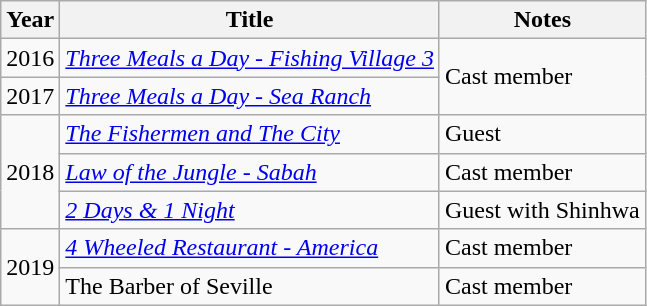<table class="wikitable sortable">
<tr>
<th scope="col">Year</th>
<th scope="col">Title</th>
<th scope="col">Notes</th>
</tr>
<tr>
<td style="text-align:center">2016</td>
<td><a href='#'><em>Three Meals a Day - Fishing Village 3</em></a></td>
<td rowspan="2">Cast member</td>
</tr>
<tr>
<td style="text-align:center">2017</td>
<td><a href='#'><em>Three Meals a Day - Sea Ranch</em></a></td>
</tr>
<tr>
<td rowspan="3" style="text-align:center">2018</td>
<td><a href='#'><em>The Fishermen and The City</em></a></td>
<td>Guest</td>
</tr>
<tr>
<td><em><a href='#'>Law of the Jungle - Sabah</a></em></td>
<td>Cast member</td>
</tr>
<tr>
<td><em><a href='#'>2 Days & 1 Night</a></em></td>
<td>Guest with Shinhwa</td>
</tr>
<tr>
<td rowspan="2" style="text-align:center">2019</td>
<td><a href='#'><em>4 Wheeled Restaurant - America</em></a></td>
<td>Cast member</td>
</tr>
<tr>
<td>The Barber of Seville</td>
<td>Cast member</td>
</tr>
</table>
